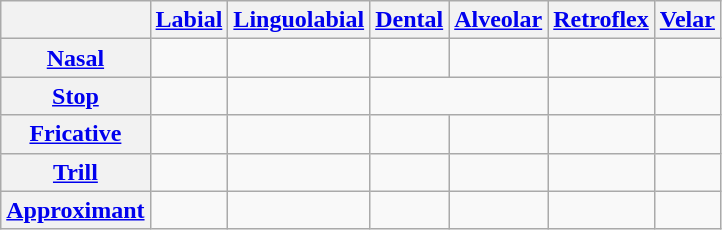<table class="wikitable" style="text-align:center">
<tr>
<th></th>
<th><a href='#'>Labial</a></th>
<th><a href='#'>Linguolabial</a></th>
<th><a href='#'>Dental</a></th>
<th><a href='#'>Alveolar</a></th>
<th><a href='#'>Retroflex</a></th>
<th><a href='#'>Velar</a></th>
</tr>
<tr>
<th><a href='#'>Nasal</a></th>
<td> </td>
<td> </td>
<td></td>
<td> </td>
<td></td>
<td> </td>
</tr>
<tr>
<th><a href='#'>Stop</a></th>
<td> </td>
<td> </td>
<td colspan=2> </td>
<td> </td>
<td> </td>
</tr>
<tr>
<th><a href='#'>Fricative</a></th>
<td> </td>
<td> </td>
<td></td>
<td> </td>
<td></td>
<td></td>
</tr>
<tr>
<th><a href='#'>Trill</a></th>
<td></td>
<td></td>
<td></td>
<td> </td>
<td></td>
<td></td>
</tr>
<tr>
<th><a href='#'>Approximant</a></th>
<td></td>
<td></td>
<td></td>
<td> </td>
<td></td>
<td> </td>
</tr>
</table>
